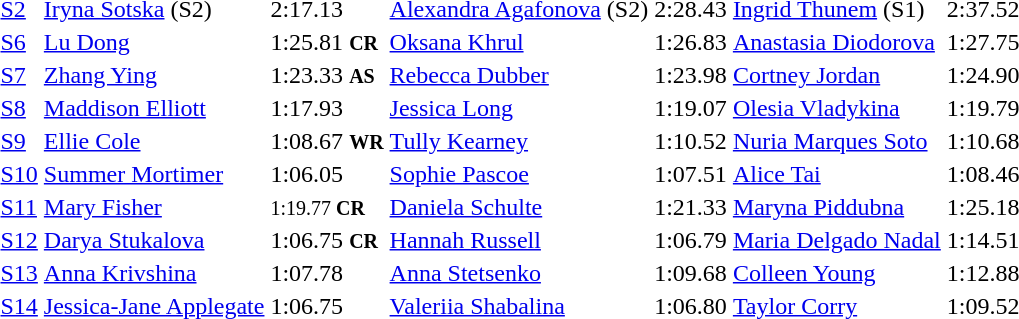<table>
<tr>
<td><a href='#'>S2</a></td>
<td><a href='#'>Iryna Sotska</a> (S2)<br></td>
<td>2:17.13</td>
<td><a href='#'>Alexandra Agafonova</a> (S2)<br></td>
<td>2:28.43</td>
<td><a href='#'>Ingrid Thunem</a> (S1)<br></td>
<td>2:37.52</td>
</tr>
<tr>
<td><a href='#'>S6</a></td>
<td><a href='#'>Lu Dong</a><br></td>
<td>1:25.81 <small><strong>CR</strong></small></td>
<td><a href='#'>Oksana Khrul</a><br></td>
<td>1:26.83</td>
<td><a href='#'>Anastasia Diodorova</a><br></td>
<td>1:27.75</td>
</tr>
<tr>
<td><a href='#'>S7</a></td>
<td><a href='#'>Zhang Ying</a><br></td>
<td>1:23.33 <small><strong>AS</strong></small></td>
<td><a href='#'>Rebecca Dubber</a><br></td>
<td>1:23.98</td>
<td><a href='#'>Cortney Jordan</a><br></td>
<td>1:24.90</td>
</tr>
<tr>
<td><a href='#'>S8</a></td>
<td><a href='#'>Maddison Elliott</a><br></td>
<td>1:17.93</td>
<td><a href='#'>Jessica Long</a><br></td>
<td>1:19.07</td>
<td><a href='#'>Olesia Vladykina</a><br></td>
<td>1:19.79</td>
</tr>
<tr>
<td><a href='#'>S9</a></td>
<td><a href='#'>Ellie Cole</a><br></td>
<td>1:08.67 <small><strong>WR</strong></small></td>
<td><a href='#'>Tully Kearney</a><br></td>
<td>1:10.52</td>
<td><a href='#'>Nuria Marques Soto</a><br></td>
<td>1:10.68</td>
</tr>
<tr>
<td><a href='#'>S10</a></td>
<td><a href='#'>Summer Mortimer</a><br></td>
<td>1:06.05</td>
<td><a href='#'>Sophie Pascoe</a><br></td>
<td>1:07.51</td>
<td><a href='#'>Alice Tai</a><br></td>
<td>1:08.46</td>
</tr>
<tr>
<td><a href='#'>S11</a></td>
<td><a href='#'>Mary Fisher</a><br></td>
<td><small>1:19.77 <strong>CR</strong></small></td>
<td><a href='#'>Daniela Schulte</a><br></td>
<td>1:21.33</td>
<td><a href='#'>Maryna Piddubna</a><br></td>
<td>1:25.18</td>
</tr>
<tr>
<td><a href='#'>S12</a></td>
<td><a href='#'>Darya Stukalova</a><br></td>
<td>1:06.75 <small><strong>CR</strong></small></td>
<td><a href='#'>Hannah Russell</a><br></td>
<td>1:06.79</td>
<td><a href='#'>Maria Delgado Nadal</a><br></td>
<td>1:14.51</td>
</tr>
<tr>
<td><a href='#'>S13</a></td>
<td><a href='#'>Anna Krivshina</a><br></td>
<td>1:07.78</td>
<td><a href='#'>Anna Stetsenko</a><br></td>
<td>1:09.68</td>
<td><a href='#'>Colleen Young</a><br></td>
<td>1:12.88</td>
</tr>
<tr>
<td><a href='#'>S14</a></td>
<td><a href='#'>Jessica-Jane Applegate</a><br></td>
<td>1:06.75</td>
<td><a href='#'>Valeriia Shabalina</a><br></td>
<td>1:06.80</td>
<td><a href='#'>Taylor Corry</a><br></td>
<td>1:09.52</td>
</tr>
</table>
